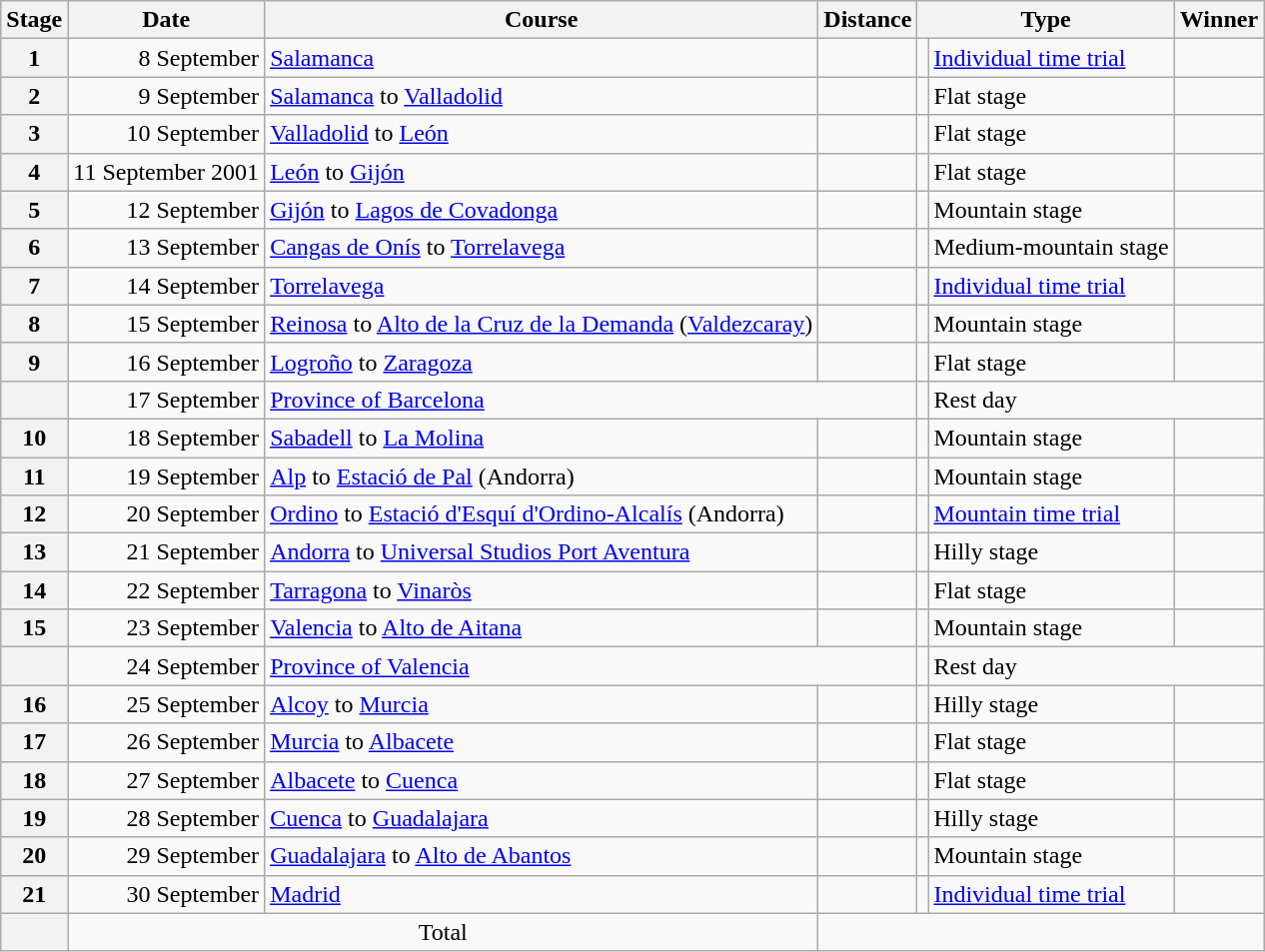<table class="wikitable">
<tr>
<th scope="col">Stage</th>
<th scope="col">Date</th>
<th scope="col">Course</th>
<th scope="col">Distance</th>
<th scope="col" colspan="2">Type</th>
<th scope="col">Winner</th>
</tr>
<tr>
<th scope="row">1</th>
<td style="text-align:right">8 September</td>
<td><a href='#'>Salamanca</a></td>
<td style="text-align:center;"></td>
<td></td>
<td><a href='#'>Individual time trial</a></td>
<td></td>
</tr>
<tr>
<th scope="row">2</th>
<td style="text-align:right">9 September</td>
<td><a href='#'>Salamanca</a> to <a href='#'>Valladolid</a></td>
<td style="text-align:center;"></td>
<td></td>
<td>Flat stage</td>
<td></td>
</tr>
<tr>
<th scope="row">3</th>
<td style="text-align:right">10 September</td>
<td><a href='#'>Valladolid</a> to <a href='#'>León</a></td>
<td style="text-align:center;"></td>
<td></td>
<td>Flat stage</td>
<td></td>
</tr>
<tr>
<th scope="row">4</th>
<td style="text-align:right">11 September 2001</td>
<td><a href='#'>León</a> to <a href='#'>Gijón</a></td>
<td style="text-align:center;"></td>
<td></td>
<td>Flat stage</td>
<td></td>
</tr>
<tr>
<th scope="row">5</th>
<td style="text-align:right">12 September</td>
<td><a href='#'>Gijón</a> to <a href='#'>Lagos de Covadonga</a></td>
<td style="text-align:center;"></td>
<td></td>
<td>Mountain stage</td>
<td></td>
</tr>
<tr>
<th scope="row">6</th>
<td style="text-align:right">13 September</td>
<td><a href='#'>Cangas de Onís</a> to <a href='#'>Torrelavega</a></td>
<td style="text-align:center;"></td>
<td></td>
<td>Medium-mountain stage</td>
<td></td>
</tr>
<tr>
<th scope="row">7</th>
<td style="text-align:right">14 September</td>
<td><a href='#'>Torrelavega</a></td>
<td style="text-align:center;"></td>
<td></td>
<td><a href='#'>Individual time trial</a></td>
<td></td>
</tr>
<tr>
<th scope="row">8</th>
<td style="text-align:right">15 September</td>
<td><a href='#'>Reinosa</a> to <a href='#'>Alto de la Cruz de la Demanda</a> (<a href='#'>Valdezcaray</a>)</td>
<td style="text-align:center;"></td>
<td></td>
<td>Mountain stage</td>
<td></td>
</tr>
<tr>
<th scope="row">9</th>
<td style="text-align:right">16 September</td>
<td><a href='#'>Logroño</a> to <a href='#'>Zaragoza</a></td>
<td style="text-align:center;"></td>
<td></td>
<td>Flat stage</td>
<td></td>
</tr>
<tr>
<th></th>
<td style="text-align:right">17 September</td>
<td colspan="2" style="text-align:left;"><a href='#'>Province of Barcelona</a></td>
<td></td>
<td colspan="2">Rest day</td>
</tr>
<tr>
<th scope="row">10</th>
<td style="text-align:right">18 September</td>
<td><a href='#'>Sabadell</a> to <a href='#'>La Molina</a></td>
<td style="text-align:center;"></td>
<td></td>
<td>Mountain stage</td>
<td></td>
</tr>
<tr>
<th scope="row">11</th>
<td style="text-align:right">19 September</td>
<td><a href='#'>Alp</a> to <a href='#'>Estació de Pal</a> (Andorra)</td>
<td style="text-align:center;"></td>
<td></td>
<td>Mountain stage</td>
<td></td>
</tr>
<tr>
<th scope="row">12</th>
<td style="text-align:right">20 September</td>
<td><a href='#'>Ordino</a> to <a href='#'>Estació d'Esquí d'Ordino-Alcalís</a> (Andorra)</td>
<td style="text-align:center;"></td>
<td></td>
<td><a href='#'>Mountain time trial</a></td>
<td></td>
</tr>
<tr>
<th scope="row">13</th>
<td style="text-align:right">21 September</td>
<td><a href='#'>Andorra</a> to <a href='#'>Universal Studios Port Aventura</a></td>
<td style="text-align:center;"></td>
<td></td>
<td>Hilly stage</td>
<td></td>
</tr>
<tr>
<th scope="row">14</th>
<td style="text-align:right">22 September</td>
<td><a href='#'>Tarragona</a> to <a href='#'>Vinaròs</a></td>
<td style="text-align:center;"></td>
<td></td>
<td>Flat stage</td>
<td></td>
</tr>
<tr>
<th scope="row">15</th>
<td style="text-align:right">23 September</td>
<td><a href='#'>Valencia</a> to <a href='#'>Alto de Aitana</a></td>
<td style="text-align:center;"></td>
<td></td>
<td>Mountain stage</td>
<td></td>
</tr>
<tr>
<th></th>
<td style="text-align:right">24 September</td>
<td colspan="2" style="text-align:left;"><a href='#'>Province of Valencia</a></td>
<td></td>
<td colspan="2">Rest day</td>
</tr>
<tr>
<th scope="row">16</th>
<td style="text-align:right">25 September</td>
<td><a href='#'>Alcoy</a> to <a href='#'>Murcia</a></td>
<td style="text-align:center;"></td>
<td></td>
<td>Hilly stage</td>
<td></td>
</tr>
<tr>
<th scope="row">17</th>
<td style="text-align:right">26 September</td>
<td><a href='#'>Murcia</a> to <a href='#'>Albacete</a></td>
<td style="text-align:center;"></td>
<td></td>
<td>Flat stage</td>
<td></td>
</tr>
<tr>
<th scope="row">18</th>
<td style="text-align:right">27 September</td>
<td><a href='#'>Albacete</a> to <a href='#'>Cuenca</a></td>
<td style="text-align:center;"></td>
<td></td>
<td>Flat stage</td>
<td></td>
</tr>
<tr>
<th scope="row">19</th>
<td style="text-align:right">28 September</td>
<td><a href='#'>Cuenca</a> to <a href='#'>Guadalajara</a></td>
<td style="text-align:center;"></td>
<td></td>
<td>Hilly stage</td>
<td></td>
</tr>
<tr>
<th scope="row">20</th>
<td style="text-align:right">29 September</td>
<td><a href='#'>Guadalajara</a> to <a href='#'>Alto de Abantos</a></td>
<td style="text-align:center;"></td>
<td></td>
<td>Mountain stage</td>
<td></td>
</tr>
<tr>
<th scope="row">21</th>
<td style="text-align:right">30 September</td>
<td><a href='#'>Madrid</a></td>
<td style="text-align:center;"></td>
<td></td>
<td><a href='#'>Individual time trial</a></td>
<td></td>
</tr>
<tr>
<th scope="row"></th>
<td colspan="2" style="text-align:center">Total</td>
<td colspan="5" style="text-align:center"></td>
</tr>
</table>
